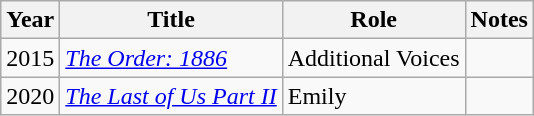<table class="wikitable">
<tr>
<th>Year</th>
<th>Title</th>
<th>Role</th>
<th>Notes</th>
</tr>
<tr>
<td>2015</td>
<td><em><a href='#'>The Order: 1886</a></em></td>
<td>Additional Voices</td>
<td></td>
</tr>
<tr>
<td>2020</td>
<td><em><a href='#'>The Last of Us Part II</a></em></td>
<td>Emily</td>
<td></td>
</tr>
</table>
